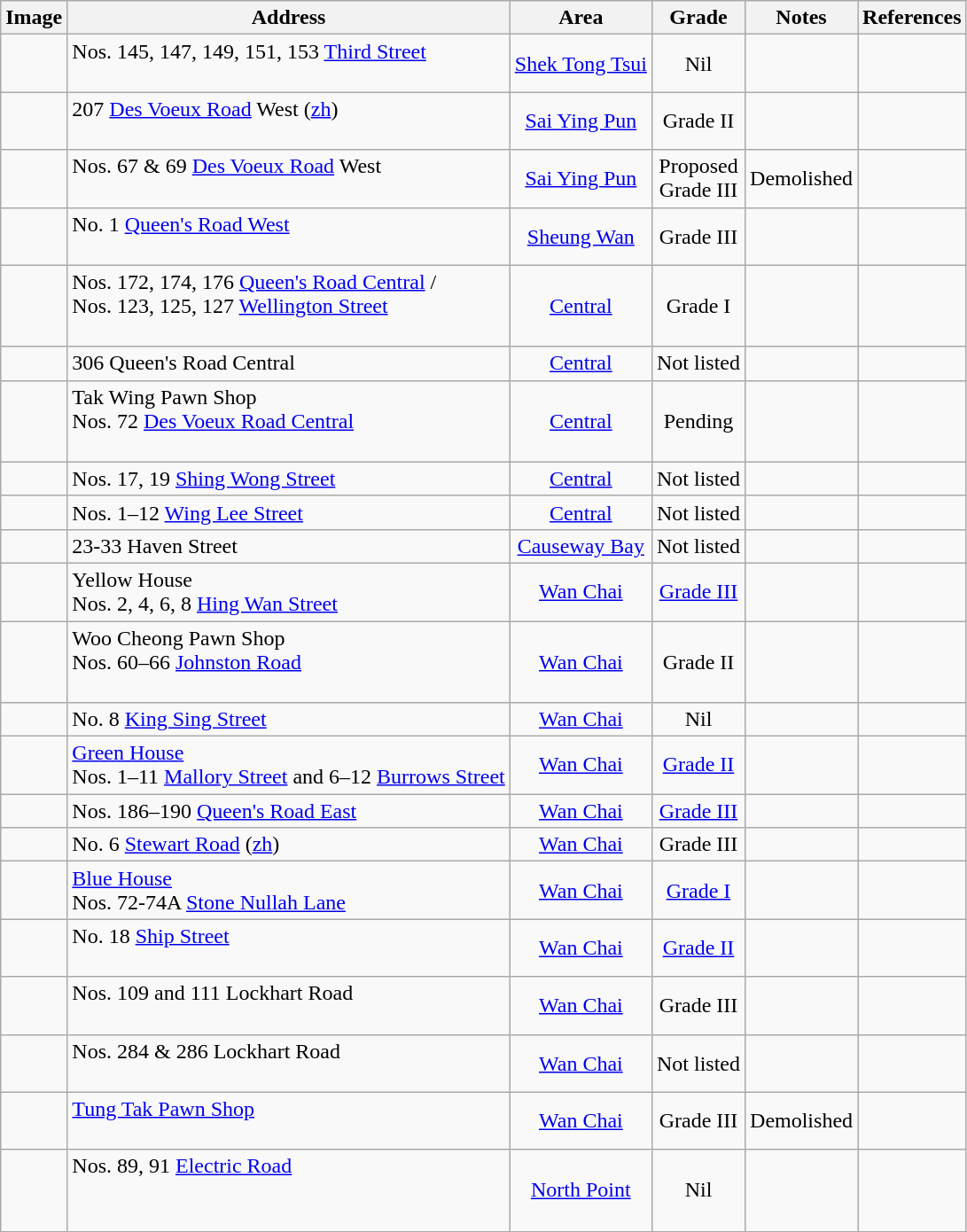<table class="wikitable" width="auto" style="text-align: center">
<tr>
<th>Image</th>
<th>Address</th>
<th>Area</th>
<th>Grade</th>
<th>Notes</th>
<th>References</th>
</tr>
<tr>
<td></td>
<td style="text-align:left;">Nos. 145, 147, 149, 151, 153 <a href='#'>Third Street</a><br><br></td>
<td style="text-align:center;"><a href='#'>Shek Tong Tsui</a></td>
<td>Nil</td>
<td></td>
<td style="text-align:center;"></td>
</tr>
<tr>
<td style="text-align:center;"></td>
<td style="text-align:left;">207 <a href='#'>Des Voeux Road</a> West (<a href='#'>zh</a>)<br><br></td>
<td style="text-align:center;"><a href='#'>Sai Ying Pun</a></td>
<td>Grade II</td>
<td></td>
<td></td>
</tr>
<tr>
<td style="text-align:center;"></td>
<td style="text-align:left;">Nos. 67 & 69 <a href='#'>Des Voeux Road</a> West<br><br></td>
<td style="text-align:center;"><a href='#'>Sai Ying Pun</a></td>
<td>Proposed<br>Grade III</td>
<td>Demolished</td>
<td></td>
</tr>
<tr>
<td style="text-align:center;"></td>
<td style="text-align:left;">No. 1 <a href='#'>Queen's Road West</a><br><br></td>
<td style="text-align:center;"><a href='#'>Sheung Wan</a></td>
<td>Grade III</td>
<td></td>
<td style="text-align:center;"></td>
</tr>
<tr>
<td style="text-align:center;"></td>
<td style="text-align:left;">Nos. 172, 174, 176 <a href='#'>Queen's Road Central</a> /<br>Nos. 123, 125, 127 <a href='#'>Wellington Street</a><br><br></td>
<td style="text-align:center;"><a href='#'>Central</a></td>
<td>Grade I</td>
<td></td>
<td style="text-align:center;"></td>
</tr>
<tr>
<td style="text-align:center;"></td>
<td style="text-align:left;">306 Queen's Road Central</td>
<td style="text-align:center;"><a href='#'>Central</a></td>
<td>Not listed</td>
<td></td>
<td></td>
</tr>
<tr>
<td style="text-align:center;"></td>
<td style="text-align:left;">Tak Wing Pawn Shop<br>Nos. 72 <a href='#'>Des Voeux Road Central</a><br><br></td>
<td style="text-align:center;"><a href='#'>Central</a></td>
<td>Pending</td>
<td></td>
<td></td>
</tr>
<tr>
<td style="text-align:center;"></td>
<td style="text-align:left;">Nos. 17, 19 <a href='#'>Shing Wong Street</a></td>
<td style="text-align:center;"><a href='#'>Central</a></td>
<td>Not listed</td>
<td></td>
<td></td>
</tr>
<tr>
<td style="text-align:center;"></td>
<td style="text-align:left;">Nos. 1–12 <a href='#'>Wing Lee Street</a></td>
<td style="text-align:center;"><a href='#'>Central</a></td>
<td>Not listed</td>
<td></td>
<td style="text-align:center;"></td>
</tr>
<tr>
<td style="text-align:center;"></td>
<td style="text-align:left;">23-33 Haven Street</td>
<td style="text-align:center;"><a href='#'>Causeway Bay</a></td>
<td>Not listed</td>
<td></td>
<td></td>
</tr>
<tr>
<td></td>
<td style="text-align:left;">Yellow House<br>Nos. 2, 4, 6, 8 <a href='#'>Hing Wan Street</a></td>
<td style="text-align:center;"><a href='#'>Wan Chai</a></td>
<td style="text-align:center;"><a href='#'>Grade III</a></td>
<td></td>
<td></td>
</tr>
<tr>
<td style="text-align:center;"></td>
<td style="text-align:left;">Woo Cheong Pawn Shop<br>Nos. 60–66 <a href='#'>Johnston Road</a><br><br></td>
<td style="text-align:center;"><a href='#'>Wan Chai</a></td>
<td>Grade II</td>
<td></td>
<td style="text-align:center;"> </td>
</tr>
<tr>
<td style="text-align:center;"></td>
<td style="text-align:left;">No. 8 <a href='#'>King Sing Street</a></td>
<td style="text-align:center;"><a href='#'>Wan Chai</a></td>
<td>Nil</td>
<td></td>
<td style="text-align:center;"></td>
</tr>
<tr>
<td style="text-align:center;"></td>
<td style="text-align:left;"><a href='#'>Green House</a><br>Nos. 1–11 <a href='#'>Mallory Street</a> and 6–12 <a href='#'>Burrows Street</a></td>
<td style="text-align:center;"><a href='#'>Wan Chai</a></td>
<td style="text-align:center;"><a href='#'>Grade II</a></td>
<td></td>
<td></td>
</tr>
<tr>
<td style="text-align:center;"></td>
<td style="text-align:left;">Nos. 186–190 <a href='#'>Queen's Road East</a></td>
<td style="text-align:center;"><a href='#'>Wan Chai</a></td>
<td style="text-align:center;"><a href='#'>Grade III</a></td>
<td></td>
<td></td>
</tr>
<tr>
<td style="text-align:center;"></td>
<td style="text-align:left;">No. 6 <a href='#'>Stewart Road</a> (<a href='#'>zh</a>)</td>
<td style="text-align:center;"><a href='#'>Wan Chai</a></td>
<td>Grade III</td>
<td></td>
<td style="text-align:center;"></td>
</tr>
<tr>
<td style="text-align:center;"></td>
<td style="text-align:left;"><a href='#'>Blue House</a><br>Nos. 72-74A <a href='#'>Stone Nullah Lane</a></td>
<td style="text-align:center;"><a href='#'>Wan Chai</a></td>
<td style="text-align:center;"><a href='#'>Grade I</a></td>
<td></td>
<td></td>
</tr>
<tr>
<td style="text-align:center;"></td>
<td style="text-align:left;">No. 18 <a href='#'>Ship Street</a><br><br></td>
<td style="text-align:center;"><a href='#'>Wan Chai</a></td>
<td style="text-align:center;"><a href='#'>Grade II</a></td>
<td></td>
<td></td>
</tr>
<tr>
<td style="text-align:center;"></td>
<td style="text-align:left;">Nos. 109 and 111 Lockhart Road<br><br></td>
<td style="text-align:center;"><a href='#'>Wan Chai</a></td>
<td>Grade III</td>
<td></td>
<td></td>
</tr>
<tr>
<td style="text-align:center;"></td>
<td style="text-align:left;">Nos. 284 & 286 Lockhart Road<br><br></td>
<td style="text-align:center;"><a href='#'>Wan Chai</a></td>
<td>Not listed</td>
<td></td>
<td></td>
</tr>
<tr>
<td style="text-align:center;"></td>
<td style="text-align:left;"><a href='#'>Tung Tak Pawn Shop</a><br><br></td>
<td style="text-align:center;"><a href='#'>Wan Chai</a></td>
<td>Grade III</td>
<td>Demolished</td>
<td></td>
</tr>
<tr>
<td style="text-align:center;"></td>
<td style="text-align:left;">Nos. 89, 91 <a href='#'>Electric Road</a><br><br><br></td>
<td style="text-align:center;"><a href='#'>North Point</a></td>
<td>Nil</td>
<td></td>
<td style="text-align:center;"> </td>
</tr>
<tr>
</tr>
</table>
